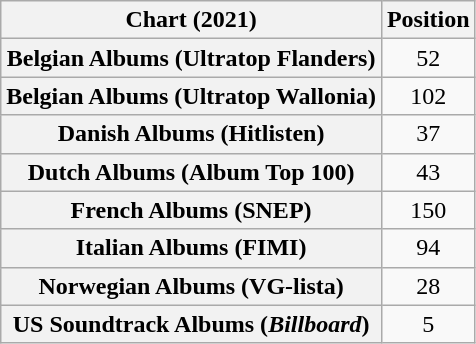<table class="wikitable sortable plainrowheaders" style="text-align:center">
<tr>
<th scope="col">Chart (2021)</th>
<th scope="col">Position</th>
</tr>
<tr>
<th scope="row">Belgian Albums (Ultratop Flanders)</th>
<td>52</td>
</tr>
<tr>
<th scope="row">Belgian Albums (Ultratop Wallonia)</th>
<td>102</td>
</tr>
<tr>
<th scope="row">Danish Albums (Hitlisten)</th>
<td>37</td>
</tr>
<tr>
<th scope="row">Dutch Albums (Album Top 100)</th>
<td>43</td>
</tr>
<tr>
<th scope="row">French Albums (SNEP)</th>
<td>150</td>
</tr>
<tr>
<th scope="row">Italian Albums (FIMI)</th>
<td>94</td>
</tr>
<tr>
<th scope="row">Norwegian Albums (VG-lista)</th>
<td>28</td>
</tr>
<tr>
<th scope="row">US Soundtrack Albums (<em>Billboard</em>)</th>
<td>5</td>
</tr>
</table>
